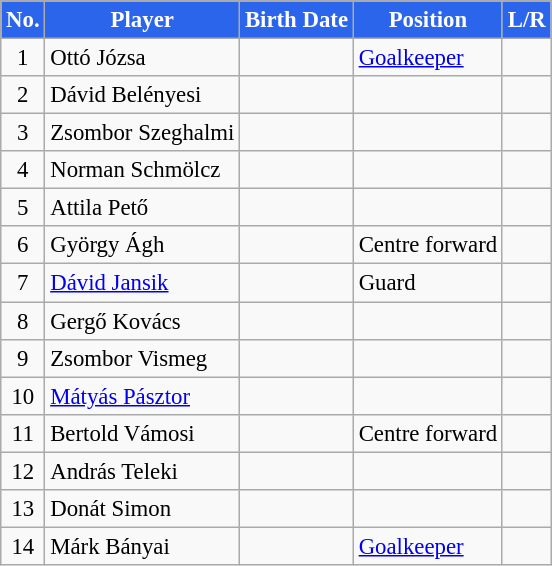<table class=wikitable bgcolor="#f7f8ff" cellpadding="3" cellspacing="0" border="1" style="font-size: 95%; border: 1px solid #CFB53B; border-collapse: collapse;">
<tr style="color: #FFFFFF;background:#2B65EC">
<td align=center><strong>No.</strong></td>
<td align=center><strong>Player</strong></td>
<td align=center><strong>Birth Date</strong></td>
<td align=center><strong>Position</strong></td>
<td align=center><strong>L/R</strong></td>
</tr>
<tr>
<td align=center>1</td>
<td> Ottó Józsa</td>
<td></td>
<td><a href='#'>Goalkeeper</a></td>
<td></td>
</tr>
<tr>
<td align=center>2</td>
<td> Dávid Belényesi</td>
<td></td>
<td></td>
<td></td>
</tr>
<tr>
<td align=center>3</td>
<td> Zsombor Szeghalmi</td>
<td></td>
<td></td>
<td></td>
</tr>
<tr>
<td align=center>4</td>
<td> Norman Schmölcz</td>
<td></td>
<td></td>
<td></td>
</tr>
<tr>
<td align=center>5</td>
<td> Attila Pető</td>
<td></td>
<td></td>
<td></td>
</tr>
<tr>
<td align=center>6</td>
<td> György Ágh</td>
<td></td>
<td>Centre forward</td>
<td></td>
</tr>
<tr>
<td align=center>7</td>
<td> <a href='#'>Dávid Jansik</a></td>
<td></td>
<td>Guard</td>
<td></td>
</tr>
<tr>
<td align=center>8</td>
<td> Gergő Kovács</td>
<td></td>
<td></td>
<td></td>
</tr>
<tr>
<td align=center>9</td>
<td> Zsombor Vismeg</td>
<td></td>
<td></td>
<td></td>
</tr>
<tr>
<td align=center>10</td>
<td> <a href='#'>Mátyás Pásztor</a></td>
<td></td>
<td></td>
<td></td>
</tr>
<tr>
<td align=center>11</td>
<td> Bertold Vámosi</td>
<td></td>
<td>Centre forward</td>
<td></td>
</tr>
<tr>
<td align=center>12</td>
<td> András Teleki</td>
<td></td>
<td></td>
<td></td>
</tr>
<tr>
<td align=center>13</td>
<td> Donát Simon</td>
<td></td>
<td></td>
<td></td>
</tr>
<tr>
<td align=center>14</td>
<td> Márk Bányai</td>
<td></td>
<td><a href='#'>Goalkeeper</a></td>
<td></td>
</tr>
</table>
